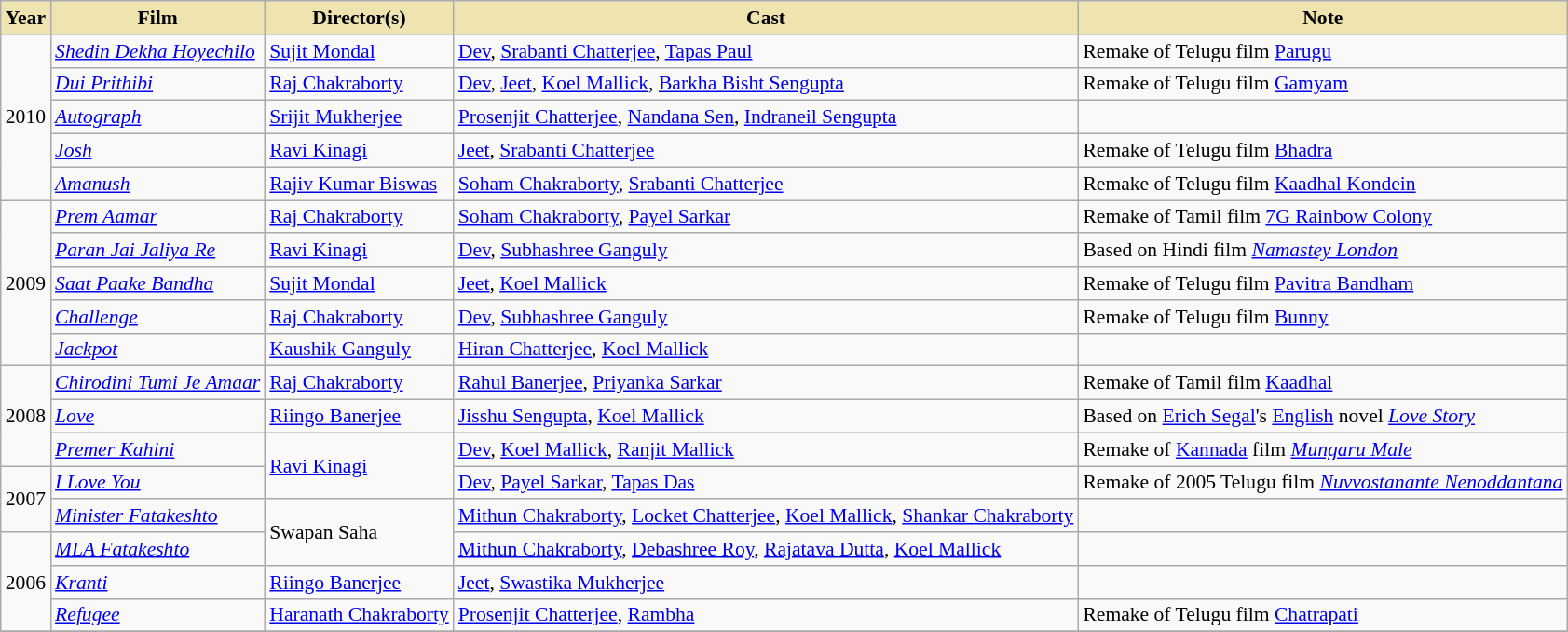<table class="wikitable" style="font-size:90%">
<tr>
<th scope="col" style="background-color:#EFE4B0;">Year</th>
<th scope="col" style="background-color:#EFE4B0;">Film</th>
<th scope="col" style="background-color:#EFE4B0;">Director(s)</th>
<th scope="col" style="background-color:#EFE4B0;" class="unsortable">Cast</th>
<th scope="col" style="background-color:#EFE4B0;">Note</th>
</tr>
<tr>
<td rowspan="5">2010</td>
<td><em><a href='#'>Shedin Dekha Hoyechilo</a></em></td>
<td><a href='#'>Sujit Mondal</a></td>
<td><a href='#'>Dev</a>, <a href='#'>Srabanti Chatterjee</a>, <a href='#'>Tapas Paul</a></td>
<td>Remake of Telugu film <a href='#'>Parugu</a></td>
</tr>
<tr>
<td><em><a href='#'>Dui Prithibi</a></em></td>
<td><a href='#'>Raj Chakraborty</a></td>
<td><a href='#'>Dev</a>, <a href='#'>Jeet</a>, <a href='#'>Koel Mallick</a>, <a href='#'>Barkha Bisht Sengupta</a></td>
<td>Remake of Telugu film <a href='#'>Gamyam</a></td>
</tr>
<tr>
<td><em><a href='#'>Autograph</a></em></td>
<td><a href='#'>Srijit Mukherjee</a></td>
<td><a href='#'>Prosenjit Chatterjee</a>, <a href='#'>Nandana Sen</a>, <a href='#'>Indraneil Sengupta</a></td>
<td></td>
</tr>
<tr>
<td><em><a href='#'>Josh</a></em></td>
<td><a href='#'>Ravi Kinagi</a></td>
<td><a href='#'>Jeet</a>, <a href='#'>Srabanti Chatterjee</a></td>
<td>Remake of Telugu film <a href='#'>Bhadra</a></td>
</tr>
<tr>
<td><em><a href='#'>Amanush</a></em></td>
<td><a href='#'>Rajiv Kumar Biswas</a></td>
<td><a href='#'>Soham Chakraborty</a>, <a href='#'>Srabanti Chatterjee</a></td>
<td>Remake of Telugu film <a href='#'>Kaadhal Kondein</a></td>
</tr>
<tr>
<td rowspan="5">2009</td>
<td><em><a href='#'>Prem Aamar</a></em></td>
<td><a href='#'>Raj Chakraborty</a></td>
<td><a href='#'>Soham Chakraborty</a>, <a href='#'>Payel Sarkar</a></td>
<td>Remake of Tamil film <a href='#'>7G Rainbow Colony</a></td>
</tr>
<tr>
<td><em><a href='#'>Paran Jai Jaliya Re</a></em></td>
<td><a href='#'>Ravi Kinagi</a></td>
<td><a href='#'>Dev</a>, <a href='#'>Subhashree Ganguly</a></td>
<td>Based on Hindi film <em><a href='#'>Namastey London</a></em></td>
</tr>
<tr>
<td><em><a href='#'>Saat Paake Bandha</a></em></td>
<td><a href='#'>Sujit Mondal</a></td>
<td><a href='#'>Jeet</a>, <a href='#'>Koel Mallick</a></td>
<td>Remake of Telugu film <a href='#'>Pavitra Bandham</a></td>
</tr>
<tr>
<td><em><a href='#'>Challenge</a></em></td>
<td><a href='#'>Raj Chakraborty</a></td>
<td><a href='#'>Dev</a>, <a href='#'>Subhashree Ganguly</a></td>
<td>Remake of Telugu film <a href='#'>Bunny</a></td>
</tr>
<tr>
<td><em><a href='#'>Jackpot</a></em></td>
<td><a href='#'>Kaushik Ganguly</a></td>
<td><a href='#'>Hiran Chatterjee</a>, <a href='#'>Koel Mallick</a></td>
<td></td>
</tr>
<tr>
<td rowspan="3">2008</td>
<td><em><a href='#'>Chirodini Tumi Je Amaar</a></em></td>
<td><a href='#'>Raj Chakraborty</a></td>
<td><a href='#'>Rahul Banerjee</a>, <a href='#'>Priyanka Sarkar</a></td>
<td>Remake of Tamil film <a href='#'>Kaadhal</a></td>
</tr>
<tr>
<td><em><a href='#'>Love</a></em></td>
<td><a href='#'>Riingo Banerjee</a></td>
<td><a href='#'>Jisshu Sengupta</a>, <a href='#'>Koel Mallick</a></td>
<td>Based on <a href='#'>Erich Segal</a>'s <a href='#'>English</a> novel <em><a href='#'>Love Story</a></em></td>
</tr>
<tr>
<td><em><a href='#'>Premer Kahini</a></em></td>
<td rowspan="2"><a href='#'>Ravi Kinagi</a></td>
<td><a href='#'>Dev</a>, <a href='#'>Koel Mallick</a>, <a href='#'>Ranjit Mallick</a></td>
<td>Remake of <a href='#'>Kannada</a> film <em><a href='#'>Mungaru Male</a></em></td>
</tr>
<tr>
<td rowspan="2">2007</td>
<td><em><a href='#'>I Love You</a></em></td>
<td><a href='#'>Dev</a>, <a href='#'>Payel Sarkar</a>, <a href='#'>Tapas Das</a></td>
<td>Remake of 2005 Telugu film <em><a href='#'>Nuvvostanante Nenoddantana</a></em></td>
</tr>
<tr>
<td><em><a href='#'>Minister Fatakeshto</a></em></td>
<td rowspan="2">Swapan Saha</td>
<td><a href='#'>Mithun Chakraborty</a>, <a href='#'>Locket Chatterjee</a>, <a href='#'>Koel Mallick</a>, <a href='#'>Shankar Chakraborty</a></td>
<td></td>
</tr>
<tr>
<td rowspan="3">2006</td>
<td><em><a href='#'>MLA Fatakeshto</a></em></td>
<td><a href='#'>Mithun Chakraborty</a>, <a href='#'>Debashree Roy</a>, <a href='#'>Rajatava Dutta</a>, <a href='#'>Koel Mallick</a></td>
<td></td>
</tr>
<tr>
<td><em><a href='#'>Kranti</a></em></td>
<td><a href='#'>Riingo Banerjee</a></td>
<td><a href='#'>Jeet</a>, <a href='#'>Swastika Mukherjee</a></td>
<td></td>
</tr>
<tr>
<td><em><a href='#'>Refugee</a></em></td>
<td><a href='#'>Haranath Chakraborty</a></td>
<td><a href='#'>Prosenjit Chatterjee</a>, <a href='#'>Rambha</a></td>
<td>Remake of Telugu film <a href='#'>Chatrapati</a></td>
</tr>
<tr>
</tr>
</table>
